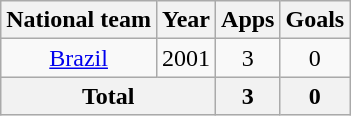<table class="wikitable" style="text-align:center">
<tr>
<th>National team</th>
<th>Year</th>
<th>Apps</th>
<th>Goals</th>
</tr>
<tr>
<td><a href='#'>Brazil</a></td>
<td>2001</td>
<td>3</td>
<td>0</td>
</tr>
<tr>
<th colspan="2">Total</th>
<th>3</th>
<th>0</th>
</tr>
</table>
